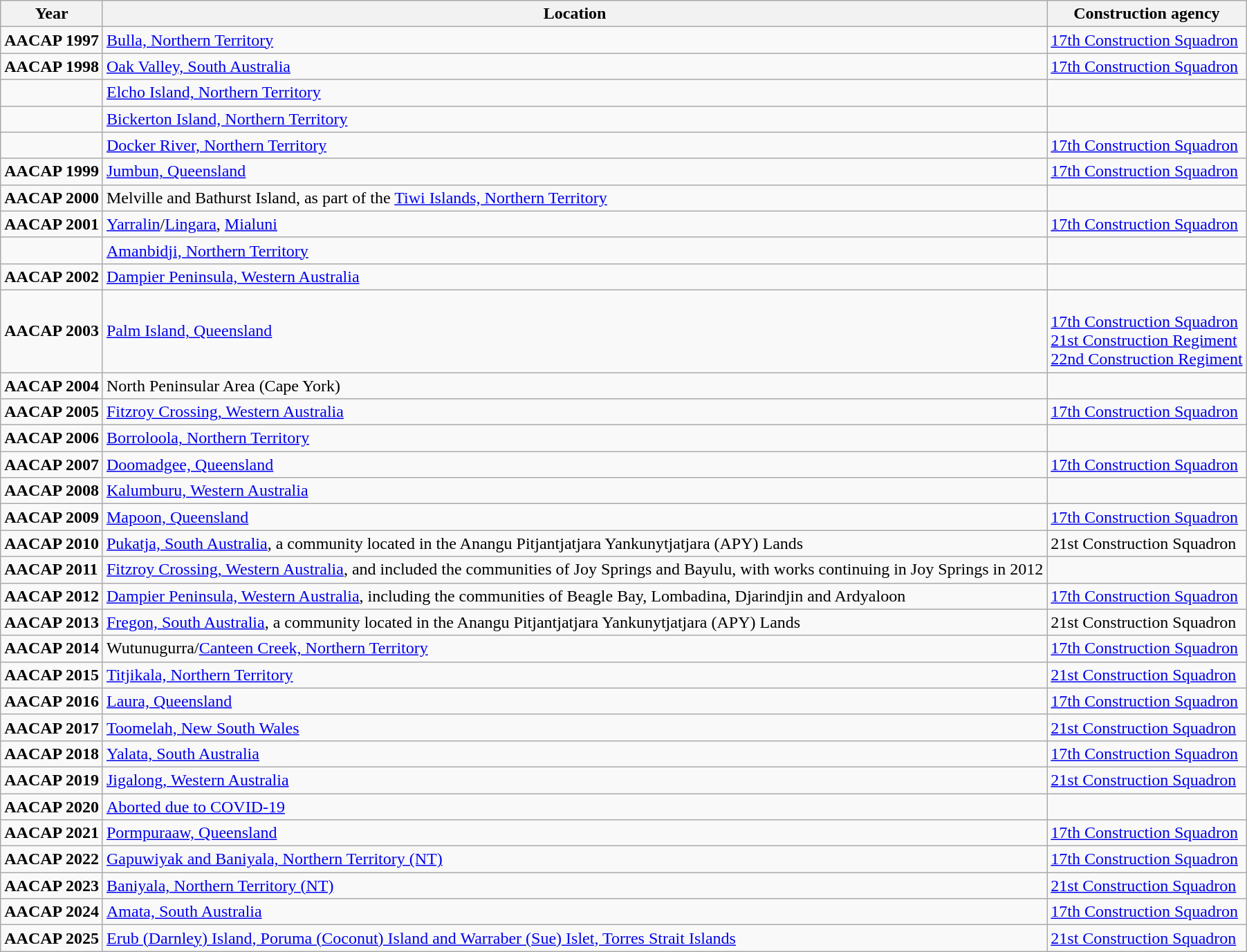<table class="wikitable">
<tr>
<th>Year</th>
<th>Location</th>
<th>Construction agency</th>
</tr>
<tr>
<td><strong>AACAP 1997</strong></td>
<td><a href='#'>Bulla, Northern Territory</a></td>
<td><a href='#'>17th Construction Squadron</a></td>
</tr>
<tr>
<td><strong>AACAP 1998</strong></td>
<td><a href='#'>Oak Valley, South Australia</a></td>
<td><a href='#'>17th Construction Squadron</a></td>
</tr>
<tr>
<td></td>
<td><a href='#'>Elcho Island, Northern Territory</a></td>
<td></td>
</tr>
<tr>
<td></td>
<td><a href='#'>Bickerton Island, Northern Territory</a></td>
<td></td>
</tr>
<tr>
<td></td>
<td><a href='#'>Docker River, Northern Territory</a></td>
<td><a href='#'>17th Construction Squadron</a></td>
</tr>
<tr>
<td><strong>AACAP 1999</strong></td>
<td><a href='#'>Jumbun, Queensland</a></td>
<td><a href='#'>17th Construction Squadron</a></td>
</tr>
<tr>
<td><strong>AACAP 2000</strong></td>
<td>Melville and Bathurst Island, as part of the <a href='#'>Tiwi Islands, Northern Territory</a></td>
</tr>
<tr>
<td><strong>AACAP 2001</strong></td>
<td><a href='#'>Yarralin</a>/<a href='#'>Lingara</a>, <a href='#'>Mialuni</a></td>
<td><a href='#'>17th Construction Squadron</a></td>
</tr>
<tr>
<td></td>
<td><a href='#'>Amanbidji, Northern Territory</a></td>
<td></td>
</tr>
<tr>
<td><strong>AACAP 2002</strong></td>
<td><a href='#'>Dampier Peninsula, Western Australia</a></td>
<td></td>
</tr>
<tr>
<td><strong>AACAP 2003</strong></td>
<td><a href='#'>Palm Island, Queensland</a></td>
<td><br><a href='#'>17th Construction Squadron</a><br><a href='#'>21st Construction Regiment</a><br><a href='#'>22nd Construction Regiment</a></td>
</tr>
<tr>
<td><strong>AACAP 2004</strong></td>
<td>North Peninsular Area (Cape York)</td>
<td></td>
</tr>
<tr>
<td><strong>AACAP 2005</strong></td>
<td><a href='#'>Fitzroy Crossing, Western Australia</a></td>
<td><a href='#'>17th Construction Squadron</a></td>
</tr>
<tr>
<td><strong>AACAP 2006</strong></td>
<td><a href='#'>Borroloola, Northern Territory</a></td>
<td></td>
</tr>
<tr>
<td><strong>AACAP 2007</strong></td>
<td><a href='#'>Doomadgee, Queensland</a></td>
<td><a href='#'>17th Construction Squadron</a></td>
</tr>
<tr>
<td><strong>AACAP 2008</strong></td>
<td><a href='#'>Kalumburu, Western Australia</a></td>
<td></td>
</tr>
<tr>
<td><strong>AACAP 2009</strong></td>
<td><a href='#'>Mapoon, Queensland</a></td>
<td><a href='#'>17th Construction Squadron</a></td>
</tr>
<tr>
<td><strong>AACAP 2010</strong></td>
<td><a href='#'>Pukatja, South Australia</a>, a community located in the Anangu Pitjantjatjara Yankunytjatjara (APY) Lands</td>
<td>21st Construction Squadron</td>
</tr>
<tr>
<td><strong>AACAP 2011</strong></td>
<td><a href='#'>Fitzroy Crossing, Western Australia</a>, and included the communities of Joy Springs and Bayulu, with works continuing in Joy Springs in 2012</td>
<td></td>
</tr>
<tr>
<td><strong>AACAP 2012</strong></td>
<td><a href='#'>Dampier Peninsula, Western Australia</a>, including the communities of Beagle Bay, Lombadina, Djarindjin and Ardyaloon</td>
<td><a href='#'>17th Construction Squadron</a></td>
</tr>
<tr>
<td><strong>AACAP 2013</strong></td>
<td><a href='#'>Fregon, South Australia</a>, a community located in the Anangu Pitjantjatjara Yankunytjatjara (APY) Lands</td>
<td>21st Construction Squadron</td>
</tr>
<tr>
<td><strong>AACAP 2014</strong></td>
<td>Wutunugurra/<a href='#'>Canteen Creek, Northern Territory</a></td>
<td><a href='#'>17th Construction Squadron</a></td>
</tr>
<tr>
<td><strong>AACAP 2015</strong></td>
<td><a href='#'>Titjikala, Northern Territory</a></td>
<td><a href='#'>21st Construction Squadron</a></td>
</tr>
<tr>
<td><strong>AACAP 2016</strong></td>
<td><a href='#'>Laura, Queensland</a></td>
<td><a href='#'>17th Construction Squadron</a></td>
</tr>
<tr>
<td><strong>AACAP 2017</strong></td>
<td><a href='#'>Toomelah, New South Wales</a></td>
<td><a href='#'>21st Construction Squadron</a></td>
</tr>
<tr>
<td><strong>AACAP 2018</strong></td>
<td><a href='#'>Yalata, South Australia</a></td>
<td><a href='#'>17th Construction Squadron</a></td>
</tr>
<tr>
<td><strong>AACAP 2019</strong></td>
<td><a href='#'>Jigalong, Western Australia</a></td>
<td><a href='#'>21st Construction Squadron</a></td>
</tr>
<tr>
<td><strong>AACAP 2020</strong></td>
<td><a href='#'>Aborted due to COVID-19</a></td>
</tr>
<tr>
<td><strong>AACAP 2021</strong></td>
<td><a href='#'>Pormpuraaw, Queensland</a></td>
<td><a href='#'>17th Construction Squadron</a></td>
</tr>
<tr>
<td><strong>AACAP 2022</strong></td>
<td><a href='#'>Gapuwiyak and Baniyala, Northern Territory (NT)</a></td>
<td><a href='#'>17th Construction Squadron</a></td>
</tr>
<tr>
<td><strong>AACAP 2023</strong></td>
<td><a href='#'>Baniyala, Northern Territory (NT)</a></td>
<td><a href='#'>21st Construction Squadron</a></td>
</tr>
<tr>
<td><strong>AACAP 2024</strong></td>
<td><a href='#'>Amata, South Australia</a></td>
<td><a href='#'>17th Construction Squadron</a></td>
</tr>
<tr>
<td><strong>AACAP 2025</strong></td>
<td><a href='#'>Erub (Darnley) Island, Poruma (Coconut) Island and Warraber (Sue) Islet, Torres Strait Islands</a></td>
<td><a href='#'>21st Construction Squadron</a></td>
</tr>
</table>
